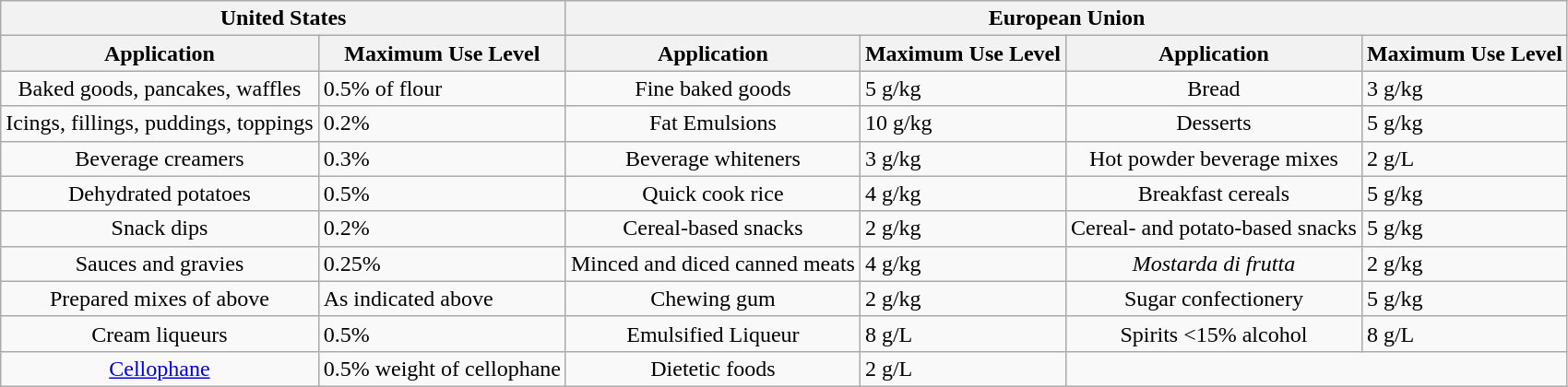<table class="wikitable">
<tr align = "center">
<th colspan="2">United States</th>
<th colspan="4">European Union</th>
</tr>
<tr align = "center">
<th>Application</th>
<th>Maximum Use Level</th>
<th>Application</th>
<th>Maximum Use Level</th>
<th>Application</th>
<th>Maximum Use Level</th>
</tr>
<tr align = "center">
<td>Baked goods, pancakes, waffles</td>
<td align = "left">0.5% of flour</td>
<td>Fine baked goods</td>
<td align = "left">5 g/kg</td>
<td>Bread</td>
<td align = "left">3 g/kg</td>
</tr>
<tr align = "center">
<td>Icings, fillings, puddings, toppings</td>
<td align = "left">0.2%</td>
<td>Fat Emulsions</td>
<td align = "left">10 g/kg</td>
<td>Desserts</td>
<td align = "left">5 g/kg</td>
</tr>
<tr align = "center">
<td>Beverage creamers</td>
<td align = "left">0.3%</td>
<td>Beverage whiteners</td>
<td align = "left">3 g/kg</td>
<td>Hot powder beverage mixes</td>
<td align = "left">2 g/L</td>
</tr>
<tr align = "center">
<td>Dehydrated potatoes</td>
<td align = "left">0.5%</td>
<td>Quick cook rice</td>
<td align = "left">4 g/kg</td>
<td>Breakfast cereals</td>
<td align = "left">5 g/kg</td>
</tr>
<tr align = "center">
<td>Snack dips</td>
<td align = "left">0.2%</td>
<td>Cereal-based snacks</td>
<td align = "left">2 g/kg</td>
<td>Cereal- and potato-based snacks</td>
<td align = "left">5 g/kg</td>
</tr>
<tr align = "center">
<td>Sauces and gravies</td>
<td align = "left">0.25%</td>
<td>Minced and diced canned meats</td>
<td align = "left">4 g/kg</td>
<td><em>Mostarda di frutta</em></td>
<td align = "left">2 g/kg</td>
</tr>
<tr align = "center">
<td>Prepared mixes of above</td>
<td align = "left">As indicated above</td>
<td>Chewing gum</td>
<td align = "left">2 g/kg</td>
<td>Sugar confectionery</td>
<td align = "left">5 g/kg</td>
</tr>
<tr align = "center">
<td>Cream liqueurs</td>
<td align = "left">0.5%</td>
<td>Emulsified Liqueur</td>
<td align = "left">8 g/L</td>
<td>Spirits <15% alcohol</td>
<td align = "left">8 g/L</td>
</tr>
<tr align = "center">
<td><a href='#'>Cellophane</a></td>
<td align = "left">0.5% weight of cellophane</td>
<td>Dietetic foods</td>
<td align = "left">2 g/L</td>
</tr>
</table>
